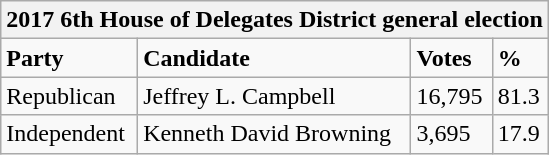<table class="wikitable">
<tr>
<th colspan="4">2017 6th House of Delegates District general election</th>
</tr>
<tr>
<td><strong>Party</strong></td>
<td><strong>Candidate</strong></td>
<td><strong>Votes</strong></td>
<td><strong>%</strong></td>
</tr>
<tr>
<td>Republican</td>
<td>Jeffrey L. Campbell</td>
<td>16,795</td>
<td>81.3</td>
</tr>
<tr>
<td>Independent</td>
<td>Kenneth David Browning</td>
<td>3,695</td>
<td>17.9</td>
</tr>
</table>
